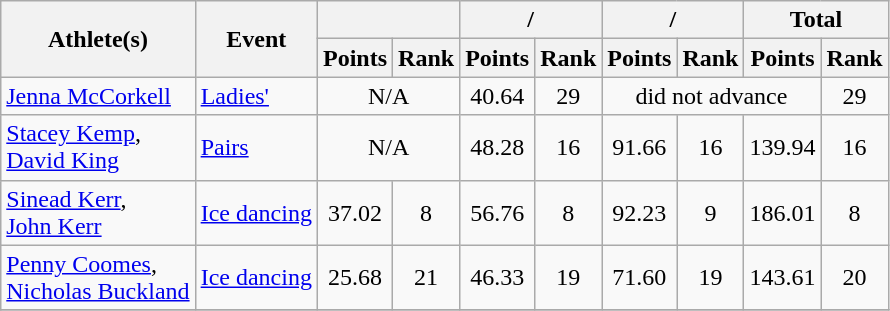<table class="wikitable">
<tr>
<th rowspan="2">Athlete(s)</th>
<th rowspan="2">Event</th>
<th colspan="2"></th>
<th colspan="2">/</th>
<th colspan="2">/</th>
<th colspan="2">Total</th>
</tr>
<tr>
<th>Points</th>
<th>Rank</th>
<th>Points</th>
<th>Rank</th>
<th>Points</th>
<th>Rank</th>
<th>Points</th>
<th>Rank</th>
</tr>
<tr>
<td><a href='#'>Jenna McCorkell</a></td>
<td><a href='#'>Ladies'</a></td>
<td colspan=2 align=center>N/A</td>
<td align=center>40.64</td>
<td align=center>29</td>
<td align=center colspan=3>did not advance</td>
<td align=center>29</td>
</tr>
<tr>
<td><a href='#'>Stacey Kemp</a>, <br><a href='#'>David King</a></td>
<td><a href='#'>Pairs</a></td>
<td colspan=2 align=center>N/A</td>
<td align=center>48.28</td>
<td align=center>16</td>
<td align=center>91.66</td>
<td align=center>16</td>
<td align=center>139.94</td>
<td align=center>16</td>
</tr>
<tr>
<td><a href='#'>Sinead Kerr</a>, <br><a href='#'>John Kerr</a></td>
<td><a href='#'>Ice dancing</a></td>
<td align=center>37.02</td>
<td align=center>8</td>
<td align=center>56.76</td>
<td align=center>8</td>
<td align=center>92.23</td>
<td align=center>9</td>
<td align=center>186.01</td>
<td align=center>8</td>
</tr>
<tr>
<td><a href='#'>Penny Coomes</a>, <br><a href='#'>Nicholas Buckland</a></td>
<td><a href='#'>Ice dancing</a></td>
<td align=center>25.68</td>
<td align=center>21</td>
<td align=center>46.33</td>
<td align=center>19</td>
<td align=center>71.60</td>
<td align=center>19</td>
<td align=center>143.61</td>
<td align=center>20</td>
</tr>
<tr>
</tr>
</table>
